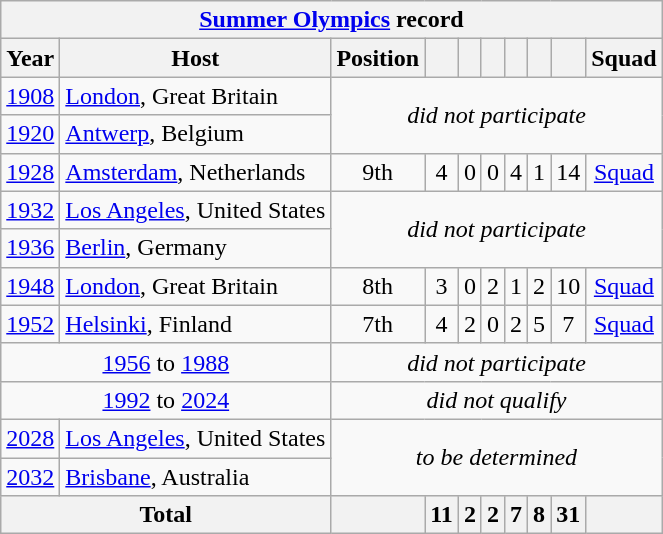<table class="wikitable" style="text-align: center;">
<tr>
<th colspan=10><a href='#'>Summer Olympics</a> record</th>
</tr>
<tr>
<th>Year</th>
<th>Host</th>
<th>Position</th>
<th></th>
<th></th>
<th></th>
<th></th>
<th></th>
<th></th>
<th>Squad</th>
</tr>
<tr>
<td><a href='#'>1908</a></td>
<td align=left> <a href='#'>London</a>, Great Britain</td>
<td colspan=8 rowspan=2><em>did not participate</em></td>
</tr>
<tr>
<td><a href='#'>1920</a></td>
<td align=left> <a href='#'>Antwerp</a>, Belgium</td>
</tr>
<tr>
<td><a href='#'>1928</a></td>
<td align=left> <a href='#'>Amsterdam</a>, Netherlands</td>
<td>9th</td>
<td>4</td>
<td>0</td>
<td>0</td>
<td>4</td>
<td>1</td>
<td>14</td>
<td><a href='#'>Squad</a></td>
</tr>
<tr>
<td><a href='#'>1932</a></td>
<td align=left> <a href='#'>Los Angeles</a>, United States</td>
<td colspan=8 rowspan=2><em>did not participate</em></td>
</tr>
<tr>
<td><a href='#'>1936</a></td>
<td align=left> <a href='#'>Berlin</a>, Germany</td>
</tr>
<tr>
<td><a href='#'>1948</a></td>
<td align=left> <a href='#'>London</a>, Great Britain</td>
<td>8th</td>
<td>3</td>
<td>0</td>
<td>2</td>
<td>1</td>
<td>2</td>
<td>10</td>
<td><a href='#'>Squad</a></td>
</tr>
<tr>
<td><a href='#'>1952</a></td>
<td align=left> <a href='#'>Helsinki</a>, Finland</td>
<td>7th</td>
<td>4</td>
<td>2</td>
<td>0</td>
<td>2</td>
<td>5</td>
<td>7</td>
<td><a href='#'>Squad</a></td>
</tr>
<tr>
<td colspan=2><a href='#'>1956</a> to <a href='#'>1988</a></td>
<td colspan=8><em>did not participate</em></td>
</tr>
<tr>
<td colspan=2><a href='#'>1992</a> to <a href='#'>2024</a></td>
<td colspan=8><em>did not qualify</em></td>
</tr>
<tr>
<td><a href='#'>2028</a></td>
<td align=left> <a href='#'>Los Angeles</a>, United States</td>
<td colspan=8 rowspan=2><em>to be determined</em></td>
</tr>
<tr>
<td><a href='#'>2032</a></td>
<td align=left> <a href='#'>Brisbane</a>, Australia</td>
</tr>
<tr>
<th colspan=2>Total</th>
<th></th>
<th>11</th>
<th>2</th>
<th>2</th>
<th>7</th>
<th>8</th>
<th>31</th>
<th></th>
</tr>
</table>
